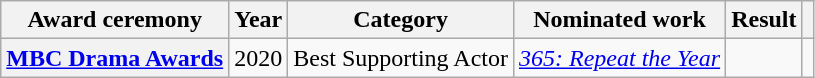<table class="wikitable plainrowheaders sortable">
<tr>
<th scope="col">Award ceremony</th>
<th scope="col">Year</th>
<th scope="col">Category</th>
<th scope="col">Nominated work</th>
<th scope="col">Result</th>
<th scope="col" class="unsortable"></th>
</tr>
<tr>
<th scope="row"><a href='#'>MBC Drama Awards</a></th>
<td>2020</td>
<td>Best Supporting Actor</td>
<td><em><a href='#'>365: Repeat the Year</a></em></td>
<td></td>
<td></td>
</tr>
</table>
